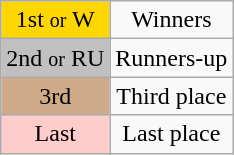<table class="wikitable" style="text-align:center">
<tr>
<td style=background:#ffd700>1st <small>or</small> W</td>
<td>Winners</td>
</tr>
<tr>
<td style=background:#c0c0c0>2nd <small>or</small> RU</td>
<td>Runners-up</td>
</tr>
<tr>
<td style=background:#cfaa88>3rd</td>
<td>Third place</td>
</tr>
<tr>
<td style=background:#ffcccc>Last </td>
<td>Last place</td>
</tr>
</table>
